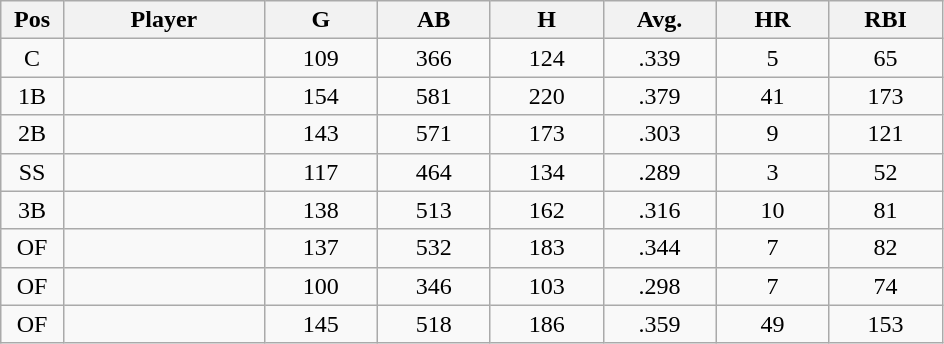<table class="wikitable sortable">
<tr>
<th bgcolor="#DDDDFF" width="5%">Pos</th>
<th bgcolor="#DDDDFF" width="16%">Player</th>
<th bgcolor="#DDDDFF" width="9%">G</th>
<th bgcolor="#DDDDFF" width="9%">AB</th>
<th bgcolor="#DDDDFF" width="9%">H</th>
<th bgcolor="#DDDDFF" width="9%">Avg.</th>
<th bgcolor="#DDDDFF" width="9%">HR</th>
<th bgcolor="#DDDDFF" width="9%">RBI</th>
</tr>
<tr align="center">
<td>C</td>
<td></td>
<td>109</td>
<td>366</td>
<td>124</td>
<td>.339</td>
<td>5</td>
<td>65</td>
</tr>
<tr align="center">
<td>1B</td>
<td></td>
<td>154</td>
<td>581</td>
<td>220</td>
<td>.379</td>
<td>41</td>
<td>173</td>
</tr>
<tr align="center">
<td>2B</td>
<td></td>
<td>143</td>
<td>571</td>
<td>173</td>
<td>.303</td>
<td>9</td>
<td>121</td>
</tr>
<tr align="center">
<td>SS</td>
<td></td>
<td>117</td>
<td>464</td>
<td>134</td>
<td>.289</td>
<td>3</td>
<td>52</td>
</tr>
<tr align="center">
<td>3B</td>
<td></td>
<td>138</td>
<td>513</td>
<td>162</td>
<td>.316</td>
<td>10</td>
<td>81</td>
</tr>
<tr align="center">
<td>OF</td>
<td></td>
<td>137</td>
<td>532</td>
<td>183</td>
<td>.344</td>
<td>7</td>
<td>82</td>
</tr>
<tr align="center">
<td>OF</td>
<td></td>
<td>100</td>
<td>346</td>
<td>103</td>
<td>.298</td>
<td>7</td>
<td>74</td>
</tr>
<tr align="center">
<td>OF</td>
<td></td>
<td>145</td>
<td>518</td>
<td>186</td>
<td>.359</td>
<td>49</td>
<td>153</td>
</tr>
</table>
